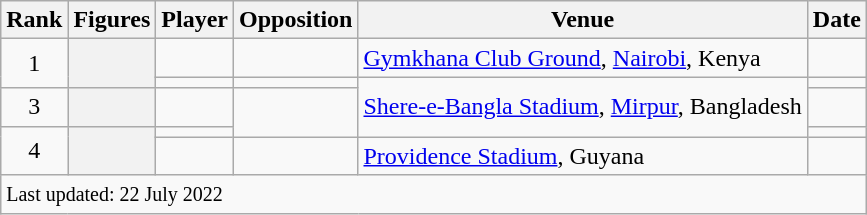<table class="wikitable plainrowheaders sortable">
<tr>
<th scope=col>Rank</th>
<th scope=col>Figures</th>
<th scope=col>Player</th>
<th scope=col>Opposition</th>
<th scope=col>Venue</th>
<th scope=col>Date</th>
</tr>
<tr>
<td align=center rowspan=2>1</td>
<th scope=row style=text-align:center; rowspan=2></th>
<td></td>
<td></td>
<td><a href='#'>Gymkhana Club Ground</a>, <a href='#'>Nairobi</a>, Kenya</td>
<td></td>
</tr>
<tr>
<td></td>
<td></td>
<td rowspan=3><a href='#'>Shere-e-Bangla Stadium</a>, <a href='#'>Mirpur</a>, Bangladesh</td>
<td></td>
</tr>
<tr>
<td align=center>3</td>
<th scope=row style=text-align:center;></th>
<td></td>
<td rowspan=2></td>
<td></td>
</tr>
<tr>
<td align=center rowspan=2>4</td>
<th scope=row style=text-align:center; rowspan=2></th>
<td></td>
<td></td>
</tr>
<tr>
<td></td>
<td></td>
<td><a href='#'>Providence Stadium</a>, Guyana</td>
<td></td>
</tr>
<tr class=sortbottom>
<td colspan=6><small>Last updated: 22 July 2022</small></td>
</tr>
</table>
